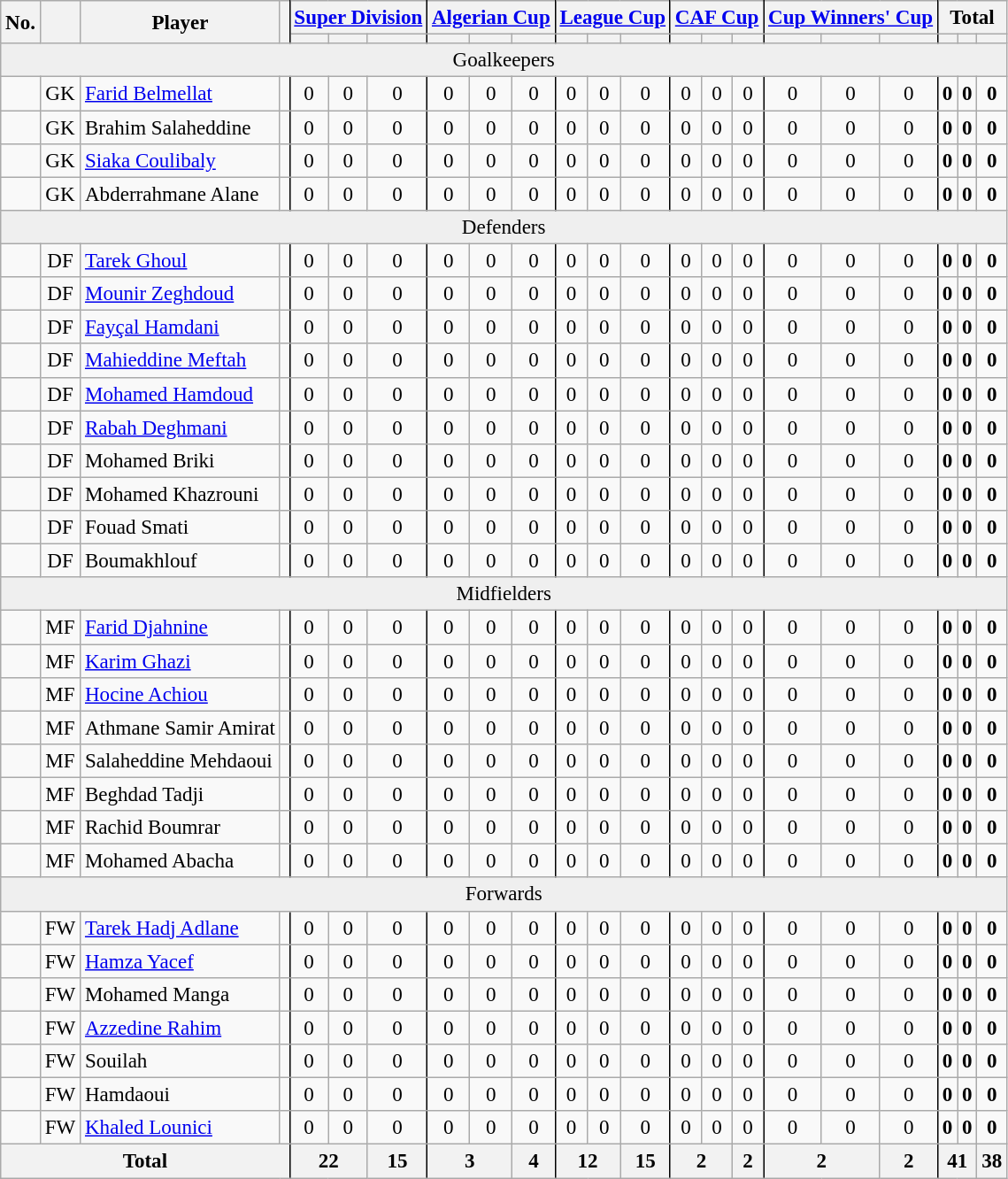<table class="wikitable mw-datatable sortable nowrap" style="text-align:center; font-size:96%;">
<tr>
<th rowspan="2">No.</th>
<th rowspan="2"></th>
<th rowspan="2">Player</th>
<th rowspan="2" style="border-right: 1pt black solid"></th>
<th colspan="3" style="border-right: 1pt black solid"><a href='#'>Super Division</a></th>
<th colspan="3" style="border-right: 1pt black solid"><a href='#'>Algerian Cup</a></th>
<th colspan="3" style="border-right: 1pt black solid"><a href='#'>League Cup</a></th>
<th colspan="3" style="border-right: 1pt black solid"><a href='#'>CAF Cup</a></th>
<th colspan="3" style="border-right: 1pt black solid"><a href='#'>Cup Winners' Cup</a></th>
<th colspan="3">Total</th>
</tr>
<tr>
<th></th>
<th></th>
<th style="border-right: 1pt black solid"></th>
<th></th>
<th></th>
<th style="border-right: 1pt black solid"></th>
<th></th>
<th></th>
<th style="border-right: 1pt black solid"></th>
<th></th>
<th></th>
<th style="border-right: 1pt black solid"></th>
<th></th>
<th></th>
<th style="border-right: 1pt black solid"></th>
<th></th>
<th></th>
<th></th>
</tr>
<tr bgcolor=efefef class="sortbottom">
<td colspan=22>Goalkeepers</td>
</tr>
<tr>
<td></td>
<td>GK</td>
<td style="text-align:left"><a href='#'>Farid Belmellat</a></td>
<td style="border-right: 1pt black solid"></td>
<td>0</td>
<td>0</td>
<td style="border-right: 1pt black solid">0</td>
<td>0</td>
<td>0</td>
<td style="border-right: 1pt black solid">0</td>
<td>0</td>
<td>0</td>
<td style="border-right: 1pt black solid">0</td>
<td>0</td>
<td>0</td>
<td style="border-right: 1pt black solid">0</td>
<td>0</td>
<td>0</td>
<td style="border-right: 1pt black solid">0</td>
<td><strong>0</strong></td>
<td><strong>0</strong></td>
<td><strong>0</strong></td>
</tr>
<tr>
<td></td>
<td>GK</td>
<td style="text-align:left">Brahim Salaheddine</td>
<td style="border-right: 1pt black solid"></td>
<td>0</td>
<td>0</td>
<td style="border-right: 1pt black solid">0</td>
<td>0</td>
<td>0</td>
<td style="border-right: 1pt black solid">0</td>
<td>0</td>
<td>0</td>
<td style="border-right: 1pt black solid">0</td>
<td>0</td>
<td>0</td>
<td style="border-right: 1pt black solid">0</td>
<td>0</td>
<td>0</td>
<td style="border-right: 1pt black solid">0</td>
<td><strong>0</strong></td>
<td><strong>0</strong></td>
<td><strong>0</strong></td>
</tr>
<tr>
<td></td>
<td>GK</td>
<td style="text-align:left"><a href='#'>Siaka Coulibaly</a></td>
<td style="border-right: 1pt black solid"></td>
<td>0</td>
<td>0</td>
<td style="border-right: 1pt black solid">0</td>
<td>0</td>
<td>0</td>
<td style="border-right: 1pt black solid">0</td>
<td>0</td>
<td>0</td>
<td style="border-right: 1pt black solid">0</td>
<td>0</td>
<td>0</td>
<td style="border-right: 1pt black solid">0</td>
<td>0</td>
<td>0</td>
<td style="border-right: 1pt black solid">0</td>
<td><strong>0</strong></td>
<td><strong>0</strong></td>
<td><strong>0</strong></td>
</tr>
<tr>
<td></td>
<td>GK</td>
<td style="text-align:left">Abderrahmane Alane</td>
<td style="border-right: 1pt black solid"></td>
<td>0</td>
<td>0</td>
<td style="border-right: 1pt black solid">0</td>
<td>0</td>
<td>0</td>
<td style="border-right: 1pt black solid">0</td>
<td>0</td>
<td>0</td>
<td style="border-right: 1pt black solid">0</td>
<td>0</td>
<td>0</td>
<td style="border-right: 1pt black solid">0</td>
<td>0</td>
<td>0</td>
<td style="border-right: 1pt black solid">0</td>
<td><strong>0</strong></td>
<td><strong>0</strong></td>
<td><strong>0</strong></td>
</tr>
<tr bgcolor=efefef class="sortbottom">
<td colspan=22>Defenders</td>
</tr>
<tr>
<td></td>
<td>DF</td>
<td style="text-align:left"><a href='#'>Tarek Ghoul</a></td>
<td style="border-right: 1pt black solid"></td>
<td>0</td>
<td>0</td>
<td style="border-right: 1pt black solid">0</td>
<td>0</td>
<td>0</td>
<td style="border-right: 1pt black solid">0</td>
<td>0</td>
<td>0</td>
<td style="border-right: 1pt black solid">0</td>
<td>0</td>
<td>0</td>
<td style="border-right: 1pt black solid">0</td>
<td>0</td>
<td>0</td>
<td style="border-right: 1pt black solid">0</td>
<td><strong>0</strong></td>
<td><strong>0</strong></td>
<td><strong>0</strong></td>
</tr>
<tr>
<td></td>
<td>DF</td>
<td style="text-align:left"><a href='#'>Mounir Zeghdoud</a></td>
<td style="border-right: 1pt black solid"></td>
<td>0</td>
<td>0</td>
<td style="border-right: 1pt black solid">0</td>
<td>0</td>
<td>0</td>
<td style="border-right: 1pt black solid">0</td>
<td>0</td>
<td>0</td>
<td style="border-right: 1pt black solid">0</td>
<td>0</td>
<td>0</td>
<td style="border-right: 1pt black solid">0</td>
<td>0</td>
<td>0</td>
<td style="border-right: 1pt black solid">0</td>
<td><strong>0</strong></td>
<td><strong>0</strong></td>
<td><strong>0</strong></td>
</tr>
<tr>
<td></td>
<td>DF</td>
<td style="text-align:left"><a href='#'>Fayçal Hamdani</a></td>
<td style="border-right: 1pt black solid"></td>
<td>0</td>
<td>0</td>
<td style="border-right: 1pt black solid">0</td>
<td>0</td>
<td>0</td>
<td style="border-right: 1pt black solid">0</td>
<td>0</td>
<td>0</td>
<td style="border-right: 1pt black solid">0</td>
<td>0</td>
<td>0</td>
<td style="border-right: 1pt black solid">0</td>
<td>0</td>
<td>0</td>
<td style="border-right: 1pt black solid">0</td>
<td><strong>0</strong></td>
<td><strong>0</strong></td>
<td><strong>0</strong></td>
</tr>
<tr>
<td></td>
<td>DF</td>
<td style="text-align:left"><a href='#'>Mahieddine Meftah</a></td>
<td style="border-right: 1pt black solid"></td>
<td>0</td>
<td>0</td>
<td style="border-right: 1pt black solid">0</td>
<td>0</td>
<td>0</td>
<td style="border-right: 1pt black solid">0</td>
<td>0</td>
<td>0</td>
<td style="border-right: 1pt black solid">0</td>
<td>0</td>
<td>0</td>
<td style="border-right: 1pt black solid">0</td>
<td>0</td>
<td>0</td>
<td style="border-right: 1pt black solid">0</td>
<td><strong>0</strong></td>
<td><strong>0</strong></td>
<td><strong>0</strong></td>
</tr>
<tr>
<td></td>
<td>DF</td>
<td style="text-align:left"><a href='#'>Mohamed Hamdoud</a></td>
<td style="border-right: 1pt black solid"></td>
<td>0</td>
<td>0</td>
<td style="border-right: 1pt black solid">0</td>
<td>0</td>
<td>0</td>
<td style="border-right: 1pt black solid">0</td>
<td>0</td>
<td>0</td>
<td style="border-right: 1pt black solid">0</td>
<td>0</td>
<td>0</td>
<td style="border-right: 1pt black solid">0</td>
<td>0</td>
<td>0</td>
<td style="border-right: 1pt black solid">0</td>
<td><strong>0</strong></td>
<td><strong>0</strong></td>
<td><strong>0</strong></td>
</tr>
<tr>
<td></td>
<td>DF</td>
<td style="text-align:left"><a href='#'>Rabah Deghmani</a></td>
<td style="border-right: 1pt black solid"></td>
<td>0</td>
<td>0</td>
<td style="border-right: 1pt black solid">0</td>
<td>0</td>
<td>0</td>
<td style="border-right: 1pt black solid">0</td>
<td>0</td>
<td>0</td>
<td style="border-right: 1pt black solid">0</td>
<td>0</td>
<td>0</td>
<td style="border-right: 1pt black solid">0</td>
<td>0</td>
<td>0</td>
<td style="border-right: 1pt black solid">0</td>
<td><strong>0</strong></td>
<td><strong>0</strong></td>
<td><strong>0</strong></td>
</tr>
<tr>
<td></td>
<td>DF</td>
<td style="text-align:left">Mohamed Briki</td>
<td style="border-right: 1pt black solid"></td>
<td>0</td>
<td>0</td>
<td style="border-right: 1pt black solid">0</td>
<td>0</td>
<td>0</td>
<td style="border-right: 1pt black solid">0</td>
<td>0</td>
<td>0</td>
<td style="border-right: 1pt black solid">0</td>
<td>0</td>
<td>0</td>
<td style="border-right: 1pt black solid">0</td>
<td>0</td>
<td>0</td>
<td style="border-right: 1pt black solid">0</td>
<td><strong>0</strong></td>
<td><strong>0</strong></td>
<td><strong>0</strong></td>
</tr>
<tr>
<td></td>
<td>DF</td>
<td style="text-align:left">Mohamed Khazrouni</td>
<td style="border-right: 1pt black solid"></td>
<td>0</td>
<td>0</td>
<td style="border-right: 1pt black solid">0</td>
<td>0</td>
<td>0</td>
<td style="border-right: 1pt black solid">0</td>
<td>0</td>
<td>0</td>
<td style="border-right: 1pt black solid">0</td>
<td>0</td>
<td>0</td>
<td style="border-right: 1pt black solid">0</td>
<td>0</td>
<td>0</td>
<td style="border-right: 1pt black solid">0</td>
<td><strong>0</strong></td>
<td><strong>0</strong></td>
<td><strong>0</strong></td>
</tr>
<tr>
<td></td>
<td>DF</td>
<td style="text-align:left">Fouad Smati</td>
<td style="border-right: 1pt black solid"></td>
<td>0</td>
<td>0</td>
<td style="border-right: 1pt black solid">0</td>
<td>0</td>
<td>0</td>
<td style="border-right: 1pt black solid">0</td>
<td>0</td>
<td>0</td>
<td style="border-right: 1pt black solid">0</td>
<td>0</td>
<td>0</td>
<td style="border-right: 1pt black solid">0</td>
<td>0</td>
<td>0</td>
<td style="border-right: 1pt black solid">0</td>
<td><strong>0</strong></td>
<td><strong>0</strong></td>
<td><strong>0</strong></td>
</tr>
<tr>
<td></td>
<td>DF</td>
<td style="text-align:left">Boumakhlouf</td>
<td style="border-right: 1pt black solid"></td>
<td>0</td>
<td>0</td>
<td style="border-right: 1pt black solid">0</td>
<td>0</td>
<td>0</td>
<td style="border-right: 1pt black solid">0</td>
<td>0</td>
<td>0</td>
<td style="border-right: 1pt black solid">0</td>
<td>0</td>
<td>0</td>
<td style="border-right: 1pt black solid">0</td>
<td>0</td>
<td>0</td>
<td style="border-right: 1pt black solid">0</td>
<td><strong>0</strong></td>
<td><strong>0</strong></td>
<td><strong>0</strong></td>
</tr>
<tr bgcolor=efefef class="sortbottom">
<td colspan=22>Midfielders</td>
</tr>
<tr>
<td></td>
<td>MF</td>
<td style="text-align:left"><a href='#'>Farid Djahnine</a></td>
<td style="border-right: 1pt black solid"></td>
<td>0</td>
<td>0</td>
<td style="border-right: 1pt black solid">0</td>
<td>0</td>
<td>0</td>
<td style="border-right: 1pt black solid">0</td>
<td>0</td>
<td>0</td>
<td style="border-right: 1pt black solid">0</td>
<td>0</td>
<td>0</td>
<td style="border-right: 1pt black solid">0</td>
<td>0</td>
<td>0</td>
<td style="border-right: 1pt black solid">0</td>
<td><strong>0</strong></td>
<td><strong>0</strong></td>
<td><strong>0</strong></td>
</tr>
<tr>
<td></td>
<td>MF</td>
<td style="text-align:left"><a href='#'>Karim Ghazi</a></td>
<td style="border-right: 1pt black solid"></td>
<td>0</td>
<td>0</td>
<td style="border-right: 1pt black solid">0</td>
<td>0</td>
<td>0</td>
<td style="border-right: 1pt black solid">0</td>
<td>0</td>
<td>0</td>
<td style="border-right: 1pt black solid">0</td>
<td>0</td>
<td>0</td>
<td style="border-right: 1pt black solid">0</td>
<td>0</td>
<td>0</td>
<td style="border-right: 1pt black solid">0</td>
<td><strong>0</strong></td>
<td><strong>0</strong></td>
<td><strong>0</strong></td>
</tr>
<tr>
<td></td>
<td>MF</td>
<td style="text-align:left"><a href='#'>Hocine Achiou</a></td>
<td style="border-right: 1pt black solid"></td>
<td>0</td>
<td>0</td>
<td style="border-right: 1pt black solid">0</td>
<td>0</td>
<td>0</td>
<td style="border-right: 1pt black solid">0</td>
<td>0</td>
<td>0</td>
<td style="border-right: 1pt black solid">0</td>
<td>0</td>
<td>0</td>
<td style="border-right: 1pt black solid">0</td>
<td>0</td>
<td>0</td>
<td style="border-right: 1pt black solid">0</td>
<td><strong>0</strong></td>
<td><strong>0</strong></td>
<td><strong>0</strong></td>
</tr>
<tr>
<td></td>
<td>MF</td>
<td style="text-align:left">Athmane Samir Amirat</td>
<td style="border-right: 1pt black solid"></td>
<td>0</td>
<td>0</td>
<td style="border-right: 1pt black solid">0</td>
<td>0</td>
<td>0</td>
<td style="border-right: 1pt black solid">0</td>
<td>0</td>
<td>0</td>
<td style="border-right: 1pt black solid">0</td>
<td>0</td>
<td>0</td>
<td style="border-right: 1pt black solid">0</td>
<td>0</td>
<td>0</td>
<td style="border-right: 1pt black solid">0</td>
<td><strong>0</strong></td>
<td><strong>0</strong></td>
<td><strong>0</strong></td>
</tr>
<tr>
<td></td>
<td>MF</td>
<td style="text-align:left">Salaheddine Mehdaoui</td>
<td style="border-right: 1pt black solid"></td>
<td>0</td>
<td>0</td>
<td style="border-right: 1pt black solid">0</td>
<td>0</td>
<td>0</td>
<td style="border-right: 1pt black solid">0</td>
<td>0</td>
<td>0</td>
<td style="border-right: 1pt black solid">0</td>
<td>0</td>
<td>0</td>
<td style="border-right: 1pt black solid">0</td>
<td>0</td>
<td>0</td>
<td style="border-right: 1pt black solid">0</td>
<td><strong>0</strong></td>
<td><strong>0</strong></td>
<td><strong>0</strong></td>
</tr>
<tr>
<td></td>
<td>MF</td>
<td style="text-align:left">Beghdad Tadji</td>
<td style="border-right: 1pt black solid"></td>
<td>0</td>
<td>0</td>
<td style="border-right: 1pt black solid">0</td>
<td>0</td>
<td>0</td>
<td style="border-right: 1pt black solid">0</td>
<td>0</td>
<td>0</td>
<td style="border-right: 1pt black solid">0</td>
<td>0</td>
<td>0</td>
<td style="border-right: 1pt black solid">0</td>
<td>0</td>
<td>0</td>
<td style="border-right: 1pt black solid">0</td>
<td><strong>0</strong></td>
<td><strong>0</strong></td>
<td><strong>0</strong></td>
</tr>
<tr>
<td></td>
<td>MF</td>
<td style="text-align:left">Rachid Boumrar</td>
<td style="border-right: 1pt black solid"></td>
<td>0</td>
<td>0</td>
<td style="border-right: 1pt black solid">0</td>
<td>0</td>
<td>0</td>
<td style="border-right: 1pt black solid">0</td>
<td>0</td>
<td>0</td>
<td style="border-right: 1pt black solid">0</td>
<td>0</td>
<td>0</td>
<td style="border-right: 1pt black solid">0</td>
<td>0</td>
<td>0</td>
<td style="border-right: 1pt black solid">0</td>
<td><strong>0</strong></td>
<td><strong>0</strong></td>
<td><strong>0</strong></td>
</tr>
<tr>
<td></td>
<td>MF</td>
<td style="text-align:left">Mohamed Abacha</td>
<td style="border-right: 1pt black solid"></td>
<td>0</td>
<td>0</td>
<td style="border-right: 1pt black solid">0</td>
<td>0</td>
<td>0</td>
<td style="border-right: 1pt black solid">0</td>
<td>0</td>
<td>0</td>
<td style="border-right: 1pt black solid">0</td>
<td>0</td>
<td>0</td>
<td style="border-right: 1pt black solid">0</td>
<td>0</td>
<td>0</td>
<td style="border-right: 1pt black solid">0</td>
<td><strong>0</strong></td>
<td><strong>0</strong></td>
<td><strong>0</strong></td>
</tr>
<tr bgcolor=efefef class="sortbottom">
<td colspan=22>Forwards</td>
</tr>
<tr>
<td></td>
<td>FW</td>
<td style="text-align:left"><a href='#'>Tarek Hadj Adlane</a></td>
<td style="border-right: 1pt black solid"></td>
<td>0</td>
<td>0</td>
<td style="border-right: 1pt black solid">0</td>
<td>0</td>
<td>0</td>
<td style="border-right: 1pt black solid">0</td>
<td>0</td>
<td>0</td>
<td style="border-right: 1pt black solid">0</td>
<td>0</td>
<td>0</td>
<td style="border-right: 1pt black solid">0</td>
<td>0</td>
<td>0</td>
<td style="border-right: 1pt black solid">0</td>
<td><strong>0</strong></td>
<td><strong>0</strong></td>
<td><strong>0</strong></td>
</tr>
<tr>
<td></td>
<td>FW</td>
<td style="text-align:left"><a href='#'>Hamza Yacef</a></td>
<td style="border-right: 1pt black solid"></td>
<td>0</td>
<td>0</td>
<td style="border-right: 1pt black solid">0</td>
<td>0</td>
<td>0</td>
<td style="border-right: 1pt black solid">0</td>
<td>0</td>
<td>0</td>
<td style="border-right: 1pt black solid">0</td>
<td>0</td>
<td>0</td>
<td style="border-right: 1pt black solid">0</td>
<td>0</td>
<td>0</td>
<td style="border-right: 1pt black solid">0</td>
<td><strong>0</strong></td>
<td><strong>0</strong></td>
<td><strong>0</strong></td>
</tr>
<tr>
<td></td>
<td>FW</td>
<td style="text-align:left">Mohamed Manga</td>
<td style="border-right: 1pt black solid"></td>
<td>0</td>
<td>0</td>
<td style="border-right: 1pt black solid">0</td>
<td>0</td>
<td>0</td>
<td style="border-right: 1pt black solid">0</td>
<td>0</td>
<td>0</td>
<td style="border-right: 1pt black solid">0</td>
<td>0</td>
<td>0</td>
<td style="border-right: 1pt black solid">0</td>
<td>0</td>
<td>0</td>
<td style="border-right: 1pt black solid">0</td>
<td><strong>0</strong></td>
<td><strong>0</strong></td>
<td><strong>0</strong></td>
</tr>
<tr>
<td></td>
<td>FW</td>
<td style="text-align:left"><a href='#'>Azzedine Rahim</a></td>
<td style="border-right: 1pt black solid"></td>
<td>0</td>
<td>0</td>
<td style="border-right: 1pt black solid">0</td>
<td>0</td>
<td>0</td>
<td style="border-right: 1pt black solid">0</td>
<td>0</td>
<td>0</td>
<td style="border-right: 1pt black solid">0</td>
<td>0</td>
<td>0</td>
<td style="border-right: 1pt black solid">0</td>
<td>0</td>
<td>0</td>
<td style="border-right: 1pt black solid">0</td>
<td><strong>0</strong></td>
<td><strong>0</strong></td>
<td><strong>0</strong></td>
</tr>
<tr>
<td></td>
<td>FW</td>
<td style="text-align:left">Souilah</td>
<td style="border-right: 1pt black solid"></td>
<td>0</td>
<td>0</td>
<td style="border-right: 1pt black solid">0</td>
<td>0</td>
<td>0</td>
<td style="border-right: 1pt black solid">0</td>
<td>0</td>
<td>0</td>
<td style="border-right: 1pt black solid">0</td>
<td>0</td>
<td>0</td>
<td style="border-right: 1pt black solid">0</td>
<td>0</td>
<td>0</td>
<td style="border-right: 1pt black solid">0</td>
<td><strong>0</strong></td>
<td><strong>0</strong></td>
<td><strong>0</strong></td>
</tr>
<tr>
<td></td>
<td>FW</td>
<td style="text-align:left">Hamdaoui</td>
<td style="border-right: 1pt black solid"></td>
<td>0</td>
<td>0</td>
<td style="border-right: 1pt black solid">0</td>
<td>0</td>
<td>0</td>
<td style="border-right: 1pt black solid">0</td>
<td>0</td>
<td>0</td>
<td style="border-right: 1pt black solid">0</td>
<td>0</td>
<td>0</td>
<td style="border-right: 1pt black solid">0</td>
<td>0</td>
<td>0</td>
<td style="border-right: 1pt black solid">0</td>
<td><strong>0</strong></td>
<td><strong>0</strong></td>
<td><strong>0</strong></td>
</tr>
<tr>
<td></td>
<td>FW</td>
<td style="text-align:left"><a href='#'>Khaled Lounici</a></td>
<td style="border-right: 1pt black solid"></td>
<td>0</td>
<td>0</td>
<td style="border-right: 1pt black solid">0</td>
<td>0</td>
<td>0</td>
<td style="border-right: 1pt black solid">0</td>
<td>0</td>
<td>0</td>
<td style="border-right: 1pt black solid">0</td>
<td>0</td>
<td>0</td>
<td style="border-right: 1pt black solid">0</td>
<td>0</td>
<td>0</td>
<td style="border-right: 1pt black solid">0</td>
<td><strong>0</strong></td>
<td><strong>0</strong></td>
<td><strong>0</strong></td>
</tr>
<tr class="sortbottom">
<th colspan=4 style="border-right: 1pt black solid">Total</th>
<th colspan=2>22</th>
<th style="border-right: 1pt black solid">15</th>
<th colspan=2>3</th>
<th style="border-right: 1pt black solid">4</th>
<th colspan=2>12</th>
<th style="border-right: 1pt black solid">15</th>
<th colspan=2>2</th>
<th style="border-right: 1pt black solid">2</th>
<th colspan=2>2</th>
<th style="border-right: 1pt black solid">2</th>
<th colspan=2>41</th>
<th>38</th>
</tr>
</table>
